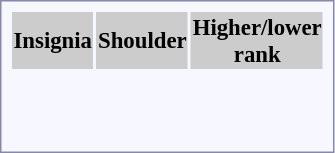<table style="border:1px solid #8888aa; background-color:#f7f8ff; padding:5px; font-size:95%; margin: 0px 12px 12px 0px;">
<tr style="background-color:#CCCCCC; text-align:center;">
<th>Insignia</th>
<th>Shoulder</th>
<th>Higher/lower<br>rank</th>
</tr>
<tr style="text-align:center;">
<th><br><br></th>
<td></td>
<td></td>
</tr>
<tr style="text-align:center;">
<th></th>
<td></td>
<td></td>
</tr>
<tr style="text-align:center;">
<th></th>
<td></td>
<td></td>
</tr>
</table>
